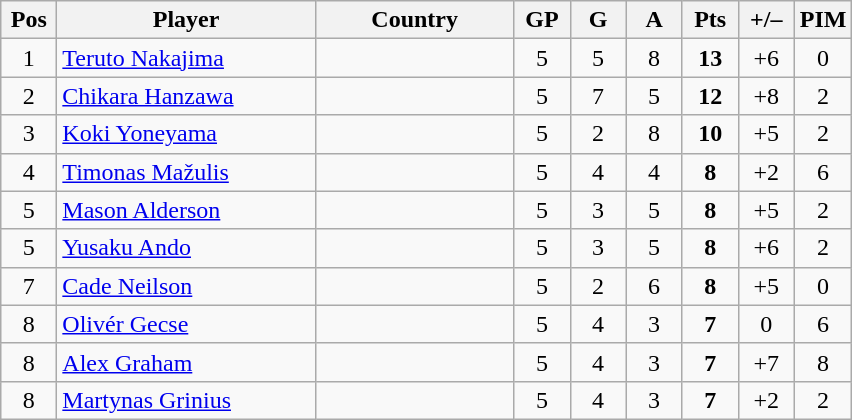<table class="wikitable sortable" style="text-align: center;">
<tr>
<th width=30>Pos</th>
<th width=165>Player</th>
<th width=125>Country</th>
<th width=30>GP</th>
<th width=30>G</th>
<th width=30>A</th>
<th width=30>Pts</th>
<th width=30>+/–</th>
<th width=30>PIM</th>
</tr>
<tr>
<td>1</td>
<td align=left><a href='#'>Teruto Nakajima</a></td>
<td align=left></td>
<td>5</td>
<td>5</td>
<td>8</td>
<td><strong>13</strong></td>
<td>+6</td>
<td>0</td>
</tr>
<tr>
<td>2</td>
<td align=left><a href='#'>Chikara Hanzawa</a></td>
<td align=left></td>
<td>5</td>
<td>7</td>
<td>5</td>
<td><strong>12</strong></td>
<td>+8</td>
<td>2</td>
</tr>
<tr>
<td>3</td>
<td align=left><a href='#'>Koki Yoneyama</a></td>
<td align=left></td>
<td>5</td>
<td>2</td>
<td>8</td>
<td><strong>10</strong></td>
<td>+5</td>
<td>2</td>
</tr>
<tr>
<td>4</td>
<td align=left><a href='#'>Timonas Mažulis</a></td>
<td align=left></td>
<td>5</td>
<td>4</td>
<td>4</td>
<td><strong>8</strong></td>
<td>+2</td>
<td>6</td>
</tr>
<tr>
<td>5</td>
<td align=left><a href='#'>Mason Alderson</a></td>
<td align=left></td>
<td>5</td>
<td>3</td>
<td>5</td>
<td><strong>8</strong></td>
<td>+5</td>
<td>2</td>
</tr>
<tr>
<td>5</td>
<td align=left><a href='#'>Yusaku Ando</a></td>
<td align=left></td>
<td>5</td>
<td>3</td>
<td>5</td>
<td><strong>8</strong></td>
<td>+6</td>
<td>2</td>
</tr>
<tr>
<td>7</td>
<td align=left><a href='#'>Cade Neilson</a></td>
<td align=left></td>
<td>5</td>
<td>2</td>
<td>6</td>
<td><strong>8</strong></td>
<td>+5</td>
<td>0</td>
</tr>
<tr>
<td>8</td>
<td align=left><a href='#'>Olivér Gecse</a></td>
<td align=left></td>
<td>5</td>
<td>4</td>
<td>3</td>
<td><strong>7</strong></td>
<td>0</td>
<td>6</td>
</tr>
<tr>
<td>8</td>
<td align=left><a href='#'>Alex Graham</a></td>
<td align=left></td>
<td>5</td>
<td>4</td>
<td>3</td>
<td><strong>7</strong></td>
<td>+7</td>
<td>8</td>
</tr>
<tr>
<td>8</td>
<td align=left><a href='#'>Martynas Grinius</a></td>
<td align=left></td>
<td>5</td>
<td>4</td>
<td>3</td>
<td><strong>7</strong></td>
<td>+2</td>
<td>2</td>
</tr>
</table>
